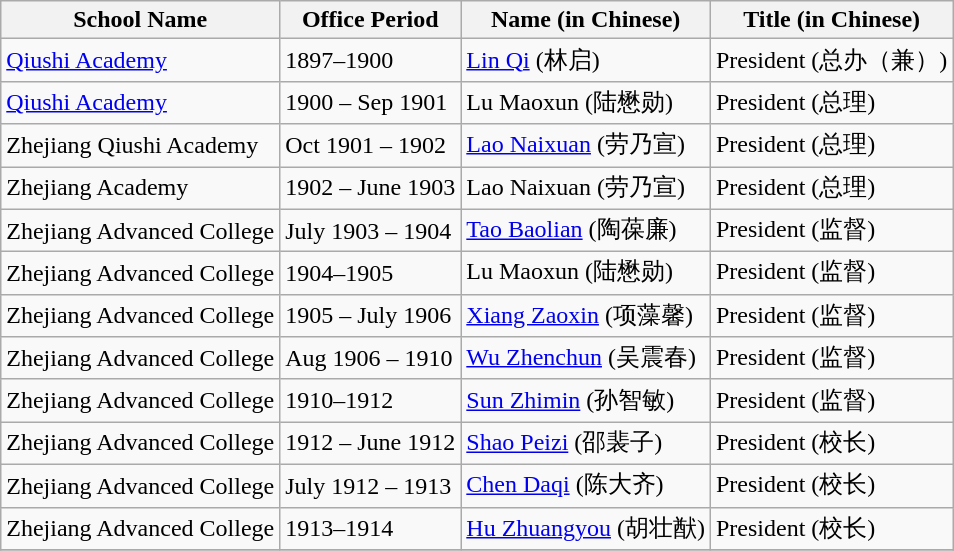<table class="wikitable">
<tr>
<th>School Name</th>
<th>Office Period</th>
<th>Name (in Chinese)</th>
<th>Title (in Chinese)</th>
</tr>
<tr>
<td><a href='#'>Qiushi Academy</a></td>
<td>1897–1900</td>
<td><a href='#'>Lin Qi</a> (林启)</td>
<td>President (总办（兼）)</td>
</tr>
<tr>
<td><a href='#'>Qiushi Academy</a></td>
<td>1900 – Sep 1901</td>
<td>Lu Maoxun (陆懋勋)</td>
<td>President (总理)</td>
</tr>
<tr>
<td>Zhejiang Qiushi Academy</td>
<td>Oct 1901 – 1902</td>
<td><a href='#'>Lao Naixuan</a> (劳乃宣)</td>
<td>President (总理)</td>
</tr>
<tr>
<td>Zhejiang Academy</td>
<td>1902 – June 1903</td>
<td>Lao Naixuan (劳乃宣)</td>
<td>President (总理)</td>
</tr>
<tr>
<td>Zhejiang Advanced College</td>
<td>July 1903 – 1904</td>
<td><a href='#'>Tao Baolian</a> (陶葆廉)</td>
<td>President (监督)</td>
</tr>
<tr>
<td>Zhejiang Advanced College</td>
<td>1904–1905</td>
<td>Lu Maoxun (陆懋勋)</td>
<td>President (监督)</td>
</tr>
<tr>
<td>Zhejiang Advanced College</td>
<td>1905 – July 1906</td>
<td><a href='#'>Xiang Zaoxin</a> (项藻馨)</td>
<td>President (监督)</td>
</tr>
<tr>
<td>Zhejiang Advanced College</td>
<td>Aug 1906 – 1910</td>
<td><a href='#'>Wu Zhenchun</a> (吴震春)</td>
<td>President (监督)</td>
</tr>
<tr>
<td>Zhejiang Advanced College</td>
<td>1910–1912</td>
<td><a href='#'>Sun Zhimin</a> (孙智敏)</td>
<td>President (监督)</td>
</tr>
<tr>
<td>Zhejiang Advanced College</td>
<td>1912 – June 1912</td>
<td><a href='#'>Shao Peizi</a> (邵裴子)</td>
<td>President (校长)</td>
</tr>
<tr>
<td>Zhejiang Advanced College</td>
<td>July 1912 – 1913</td>
<td><a href='#'>Chen Daqi</a> (陈大齐)</td>
<td>President (校长)</td>
</tr>
<tr>
<td>Zhejiang Advanced College</td>
<td>1913–1914</td>
<td><a href='#'>Hu Zhuangyou</a> (胡壮猷)</td>
<td>President (校长)</td>
</tr>
<tr>
</tr>
</table>
